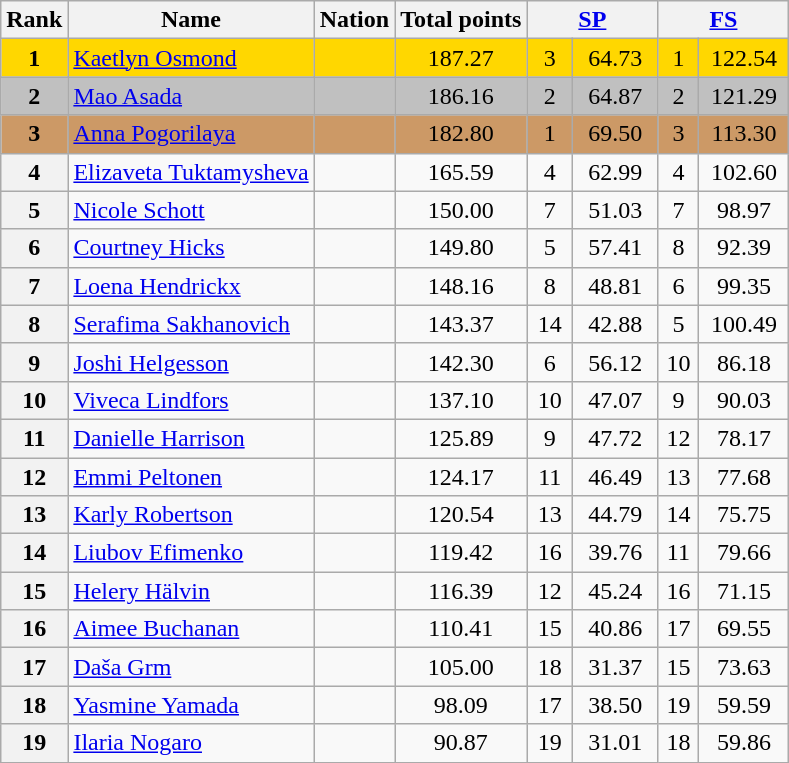<table class="wikitable sortable">
<tr>
<th>Rank</th>
<th>Name</th>
<th>Nation</th>
<th>Total points</th>
<th colspan="2" width="80px"><a href='#'>SP</a></th>
<th colspan="2" width="80px"><a href='#'>FS</a></th>
</tr>
<tr bgcolor="gold">
<td align="center"><strong>1</strong></td>
<td><a href='#'>Kaetlyn Osmond</a></td>
<td></td>
<td align="center">187.27</td>
<td align="center">3</td>
<td align="center">64.73</td>
<td align="center">1</td>
<td align="center">122.54</td>
</tr>
<tr bgcolor="silver">
<td align="center"><strong>2</strong></td>
<td><a href='#'>Mao Asada</a></td>
<td></td>
<td align="center">186.16</td>
<td align="center">2</td>
<td align="center">64.87</td>
<td align="center">2</td>
<td align="center">121.29</td>
</tr>
<tr bgcolor="cc9966">
<td align="center"><strong>3</strong></td>
<td><a href='#'>Anna Pogorilaya</a></td>
<td></td>
<td align="center">182.80</td>
<td align="center">1</td>
<td align="center">69.50</td>
<td align="center">3</td>
<td align="center">113.30</td>
</tr>
<tr>
<th>4</th>
<td><a href='#'>Elizaveta Tuktamysheva</a></td>
<td></td>
<td align="center">165.59</td>
<td align="center">4</td>
<td align="center">62.99</td>
<td align="center">4</td>
<td align="center">102.60</td>
</tr>
<tr>
<th>5</th>
<td><a href='#'>Nicole Schott</a></td>
<td></td>
<td align="center">150.00</td>
<td align="center">7</td>
<td align="center">51.03</td>
<td align="center">7</td>
<td align="center">98.97</td>
</tr>
<tr>
<th>6</th>
<td><a href='#'>Courtney Hicks</a></td>
<td></td>
<td align="center">149.80</td>
<td align="center">5</td>
<td align="center">57.41</td>
<td align="center">8</td>
<td align="center">92.39</td>
</tr>
<tr>
<th>7</th>
<td><a href='#'>Loena Hendrickx</a></td>
<td></td>
<td align="center">148.16</td>
<td align="center">8</td>
<td align="center">48.81</td>
<td align="center">6</td>
<td align="center">99.35</td>
</tr>
<tr>
<th>8</th>
<td><a href='#'>Serafima Sakhanovich</a></td>
<td></td>
<td align="center">143.37</td>
<td align="center">14</td>
<td align="center">42.88</td>
<td align="center">5</td>
<td align="center">100.49</td>
</tr>
<tr>
<th>9</th>
<td><a href='#'>Joshi Helgesson</a></td>
<td></td>
<td align="center">142.30</td>
<td align="center">6</td>
<td align="center">56.12</td>
<td align="center">10</td>
<td align="center">86.18</td>
</tr>
<tr>
<th>10</th>
<td><a href='#'>Viveca Lindfors</a></td>
<td></td>
<td align="center">137.10</td>
<td align="center">10</td>
<td align="center">47.07</td>
<td align="center">9</td>
<td align="center">90.03</td>
</tr>
<tr>
<th>11</th>
<td><a href='#'>Danielle Harrison</a></td>
<td></td>
<td align="center">125.89</td>
<td align="center">9</td>
<td align="center">47.72</td>
<td align="center">12</td>
<td align="center">78.17</td>
</tr>
<tr>
<th>12</th>
<td><a href='#'>Emmi Peltonen</a></td>
<td></td>
<td align="center">124.17</td>
<td align="center">11</td>
<td align="center">46.49</td>
<td align="center">13</td>
<td align="center">77.68</td>
</tr>
<tr>
<th>13</th>
<td><a href='#'>Karly Robertson</a></td>
<td></td>
<td align="center">120.54</td>
<td align="center">13</td>
<td align="center">44.79</td>
<td align="center">14</td>
<td align="center">75.75</td>
</tr>
<tr>
<th>14</th>
<td><a href='#'>Liubov Efimenko</a></td>
<td></td>
<td align="center">119.42</td>
<td align="center">16</td>
<td align="center">39.76</td>
<td align="center">11</td>
<td align="center">79.66</td>
</tr>
<tr>
<th>15</th>
<td><a href='#'>Helery Hälvin</a></td>
<td></td>
<td align="center">116.39</td>
<td align="center">12</td>
<td align="center">45.24</td>
<td align="center">16</td>
<td align="center">71.15</td>
</tr>
<tr>
<th>16</th>
<td><a href='#'>Aimee Buchanan</a></td>
<td></td>
<td align="center">110.41</td>
<td align="center">15</td>
<td align="center">40.86</td>
<td align="center">17</td>
<td align="center">69.55</td>
</tr>
<tr>
<th>17</th>
<td><a href='#'>Daša Grm</a></td>
<td></td>
<td align="center">105.00</td>
<td align="center">18</td>
<td align="center">31.37</td>
<td align="center">15</td>
<td align="center">73.63</td>
</tr>
<tr>
<th>18</th>
<td><a href='#'>Yasmine Yamada</a></td>
<td></td>
<td align="center">98.09</td>
<td align="center">17</td>
<td align="center">38.50</td>
<td align="center">19</td>
<td align="center">59.59</td>
</tr>
<tr>
<th>19</th>
<td><a href='#'>Ilaria Nogaro</a></td>
<td></td>
<td align="center">90.87</td>
<td align="center">19</td>
<td align="center">31.01</td>
<td align="center">18</td>
<td align="center">59.86</td>
</tr>
</table>
